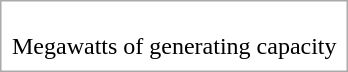<table style="border:solid 1px #aaa;" cellpadding="7" cellspacing="0" class="floatleft">
<tr>
<td></td>
</tr>
<tr>
<td>Megawatts of generating capacity</td>
</tr>
</table>
